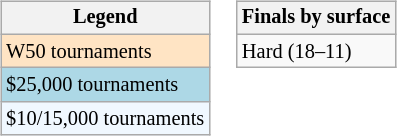<table>
<tr valign=top>
<td><br><table class="wikitable" style="font-size:85%">
<tr>
<th>Legend</th>
</tr>
<tr style=background:#ffe4c4>
<td>W50 tournaments</td>
</tr>
<tr style="background:lightblue;">
<td>$25,000 tournaments</td>
</tr>
<tr style="background:#f0f8ff;">
<td>$10/15,000 tournaments</td>
</tr>
</table>
</td>
<td><br><table class="wikitable" style="font-size:85%">
<tr>
<th>Finals by surface</th>
</tr>
<tr>
<td>Hard (18–11)</td>
</tr>
</table>
</td>
</tr>
</table>
